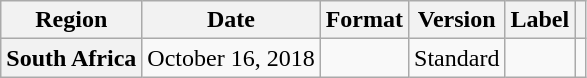<table class="wikitable plainrowheaders">
<tr>
<th scope="col">Region</th>
<th scope="col">Date</th>
<th scope="col">Format</th>
<th scope="col">Version</th>
<th scope="col">Label</th>
<th scope="col"></th>
</tr>
<tr>
<th scope="row">South Africa</th>
<td>October 16, 2018</td>
<td></td>
<td>Standard</td>
<td></td>
<td align="center"></td>
</tr>
</table>
